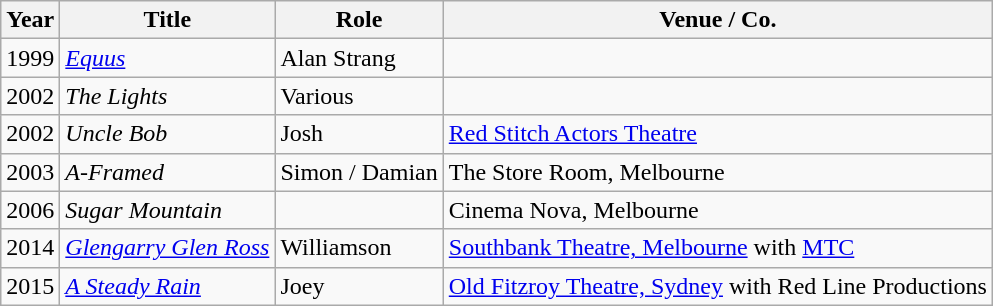<table class=wikitable>
<tr>
<th>Year</th>
<th>Title</th>
<th>Role</th>
<th>Venue / Co.</th>
</tr>
<tr>
<td>1999</td>
<td><em><a href='#'>Equus</a></em></td>
<td>Alan Strang</td>
<td></td>
</tr>
<tr>
<td>2002</td>
<td><em>The Lights</em></td>
<td>Various</td>
<td></td>
</tr>
<tr>
<td>2002</td>
<td><em>Uncle Bob</em></td>
<td>Josh</td>
<td><a href='#'>Red Stitch Actors Theatre</a></td>
</tr>
<tr>
<td>2003</td>
<td><em>A-Framed</em></td>
<td>Simon / Damian</td>
<td>The Store Room, Melbourne</td>
</tr>
<tr>
<td>2006</td>
<td><em>Sugar Mountain</em></td>
<td></td>
<td>Cinema Nova, Melbourne</td>
</tr>
<tr>
<td>2014</td>
<td><em><a href='#'>Glengarry Glen Ross</a></em></td>
<td>Williamson</td>
<td><a href='#'>Southbank Theatre, Melbourne</a> with <a href='#'>MTC</a></td>
</tr>
<tr>
<td>2015</td>
<td><em><a href='#'>A Steady Rain</a></em></td>
<td>Joey</td>
<td><a href='#'>Old Fitzroy Theatre, Sydney</a> with Red Line Productions</td>
</tr>
</table>
